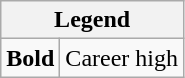<table class="wikitable mw-collapsible mw-collapsed">
<tr>
<th colspan="2">Legend</th>
</tr>
<tr>
<td><strong>Bold</strong></td>
<td>Career high</td>
</tr>
</table>
